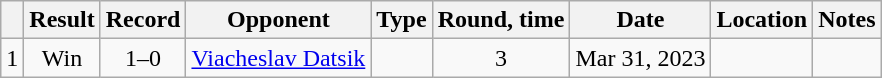<table class="wikitable" style="text-align:center">
<tr>
<th></th>
<th>Result</th>
<th>Record</th>
<th>Opponent</th>
<th>Type</th>
<th>Round, time</th>
<th>Date</th>
<th>Location</th>
<th>Notes</th>
</tr>
<tr>
<td>1</td>
<td>Win</td>
<td>1–0</td>
<td style="text-align:left;"><a href='#'>Viacheslav Datsik</a></td>
<td></td>
<td>3</td>
<td>Mar 31, 2023</td>
<td style="text-align:left;"></td>
<td></td>
</tr>
</table>
